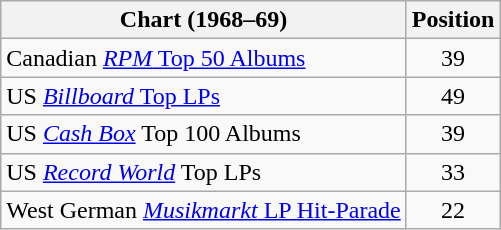<table class="wikitable sortable plainrowheaders" style="text-align:center;">
<tr>
<th scope="col">Chart (1968–69)</th>
<th scope="col">Position</th>
</tr>
<tr>
<td scope="row" style="text-align:left">Canadian <a href='#'><em>RPM</em> Top 50 Albums</a></td>
<td>39</td>
</tr>
<tr>
<td scope="row" style="text-align:left">US <a href='#'><em>Billboard</em> Top LPs</a></td>
<td>49</td>
</tr>
<tr>
<td scope="row" style="text-align:left">US <em><a href='#'>Cash Box</a></em> Top 100 Albums</td>
<td>39</td>
</tr>
<tr>
<td scope="row" style="text-align:left">US <em><a href='#'>Record World</a></em> Top LPs</td>
<td>33</td>
</tr>
<tr>
<td scope="row" style="text-align:left">West German <a href='#'><em>Musikmarkt</em> LP Hit-Parade</a></td>
<td>22</td>
</tr>
</table>
